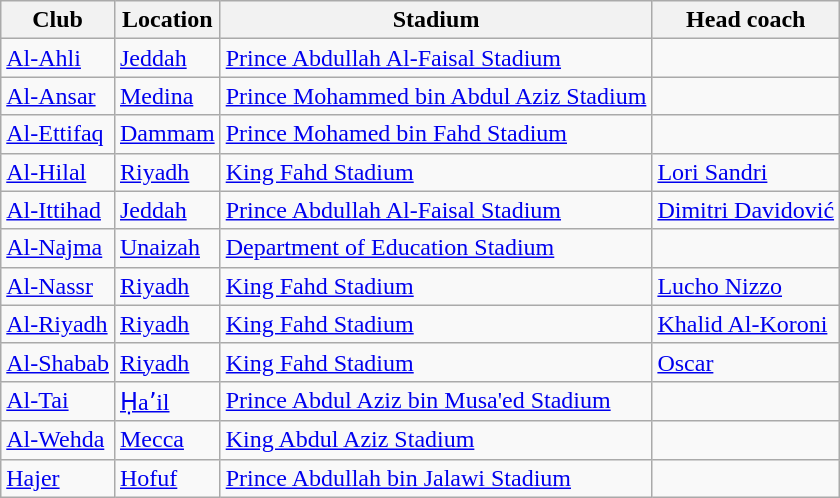<table class="wikitable sortable">
<tr>
<th>Club</th>
<th>Location</th>
<th>Stadium</th>
<th>Head coach</th>
</tr>
<tr>
<td><a href='#'>Al-Ahli</a></td>
<td><a href='#'>Jeddah</a></td>
<td><a href='#'>Prince Abdullah Al-Faisal Stadium</a></td>
<td></td>
</tr>
<tr>
<td><a href='#'>Al-Ansar</a></td>
<td><a href='#'>Medina</a></td>
<td><a href='#'>Prince Mohammed bin Abdul Aziz Stadium</a></td>
<td></td>
</tr>
<tr>
<td><a href='#'>Al-Ettifaq</a></td>
<td><a href='#'>Dammam</a></td>
<td><a href='#'>Prince Mohamed bin Fahd Stadium</a></td>
<td></td>
</tr>
<tr>
<td><a href='#'>Al-Hilal</a></td>
<td><a href='#'>Riyadh</a></td>
<td><a href='#'>King Fahd Stadium</a></td>
<td> <a href='#'>Lori Sandri</a></td>
</tr>
<tr>
<td><a href='#'>Al-Ittihad</a></td>
<td><a href='#'>Jeddah</a></td>
<td><a href='#'>Prince Abdullah Al-Faisal Stadium</a></td>
<td> <a href='#'>Dimitri Davidović</a></td>
</tr>
<tr>
<td><a href='#'>Al-Najma</a></td>
<td><a href='#'>Unaizah</a></td>
<td><a href='#'>Department of Education Stadium</a></td>
<td></td>
</tr>
<tr>
<td><a href='#'>Al-Nassr</a></td>
<td><a href='#'>Riyadh</a></td>
<td><a href='#'>King Fahd Stadium</a></td>
<td> <a href='#'>Lucho Nizzo</a></td>
</tr>
<tr>
<td><a href='#'>Al-Riyadh</a></td>
<td><a href='#'>Riyadh</a></td>
<td><a href='#'>King Fahd Stadium</a></td>
<td> <a href='#'>Khalid Al-Koroni</a></td>
</tr>
<tr>
<td><a href='#'>Al-Shabab</a></td>
<td><a href='#'>Riyadh</a></td>
<td><a href='#'>King Fahd Stadium</a></td>
<td> <a href='#'>Oscar</a></td>
</tr>
<tr>
<td><a href='#'>Al-Tai</a></td>
<td><a href='#'>Ḥaʼil</a></td>
<td><a href='#'>Prince Abdul Aziz bin Musa'ed Stadium</a></td>
<td></td>
</tr>
<tr>
<td><a href='#'>Al-Wehda</a></td>
<td><a href='#'>Mecca</a></td>
<td><a href='#'>King Abdul Aziz Stadium</a></td>
<td></td>
</tr>
<tr>
<td><a href='#'>Hajer</a></td>
<td><a href='#'>Hofuf</a></td>
<td><a href='#'>Prince Abdullah bin Jalawi Stadium</a></td>
<td></td>
</tr>
</table>
